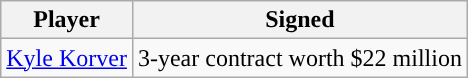<table class="wikitable sortable sortable">
<tr>
<th>Player</th>
<th>Signed</th>
</tr>
<tr style="text-align: center">
<td><a href='#'>Kyle Korver</a></td>
<td>3-year contract worth $22 million</td>
</tr>
</table>
